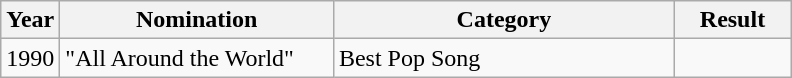<table class="wikitable">
<tr>
<th width="30">Year</th>
<th width="175">Nomination</th>
<th width="220">Category</th>
<th width="70">Result</th>
</tr>
<tr>
<td>1990</td>
<td>"All Around the World"</td>
<td>Best Pop Song</td>
<td></td>
</tr>
</table>
